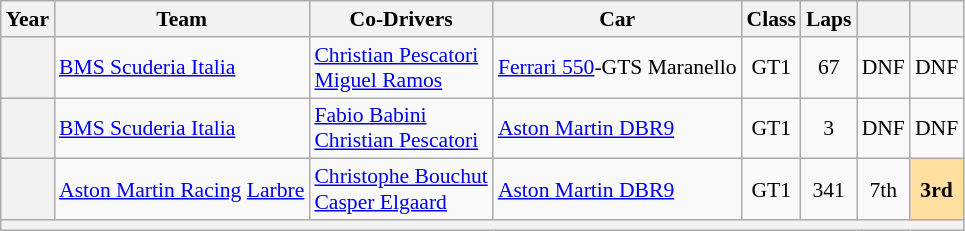<table class="wikitable" style="text-align:center; font-size:90%">
<tr>
<th>Year</th>
<th>Team</th>
<th>Co-Drivers</th>
<th>Car</th>
<th>Class</th>
<th>Laps</th>
<th></th>
<th></th>
</tr>
<tr>
<th></th>
<td align="left"> <a href='#'>BMS Scuderia Italia</a></td>
<td align="left"> <a href='#'>Christian Pescatori</a><br> <a href='#'>Miguel Ramos</a></td>
<td align="left"><a href='#'>Ferrari 550</a>-GTS Maranello</td>
<td>GT1</td>
<td>67</td>
<td>DNF</td>
<td>DNF</td>
</tr>
<tr>
<th></th>
<td align="left"> <a href='#'>BMS Scuderia Italia</a></td>
<td align="left"> <a href='#'>Fabio Babini</a><br> <a href='#'>Christian Pescatori</a></td>
<td align="left"><a href='#'>Aston Martin DBR9</a></td>
<td>GT1</td>
<td>3</td>
<td>DNF</td>
<td>DNF</td>
</tr>
<tr>
<th></th>
<td align="left"> <a href='#'>Aston Martin Racing</a> <a href='#'>Larbre</a></td>
<td align="left"> <a href='#'>Christophe Bouchut</a><br> <a href='#'>Casper Elgaard</a></td>
<td align="left"><a href='#'>Aston Martin DBR9</a></td>
<td>GT1</td>
<td>341</td>
<td>7th</td>
<td style="background:#FFDF9F;"><strong>3rd</strong></td>
</tr>
<tr>
<th colspan="8"></th>
</tr>
</table>
